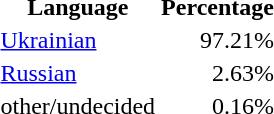<table class="standard">
<tr>
<th>Language</th>
<th>Percentage</th>
</tr>
<tr>
<td><a href='#'>Ukrainian</a></td>
<td align="right">97.21%</td>
</tr>
<tr>
<td><a href='#'>Russian</a></td>
<td align="right">2.63%</td>
</tr>
<tr>
<td>other/undecided</td>
<td align="right">0.16%</td>
</tr>
</table>
